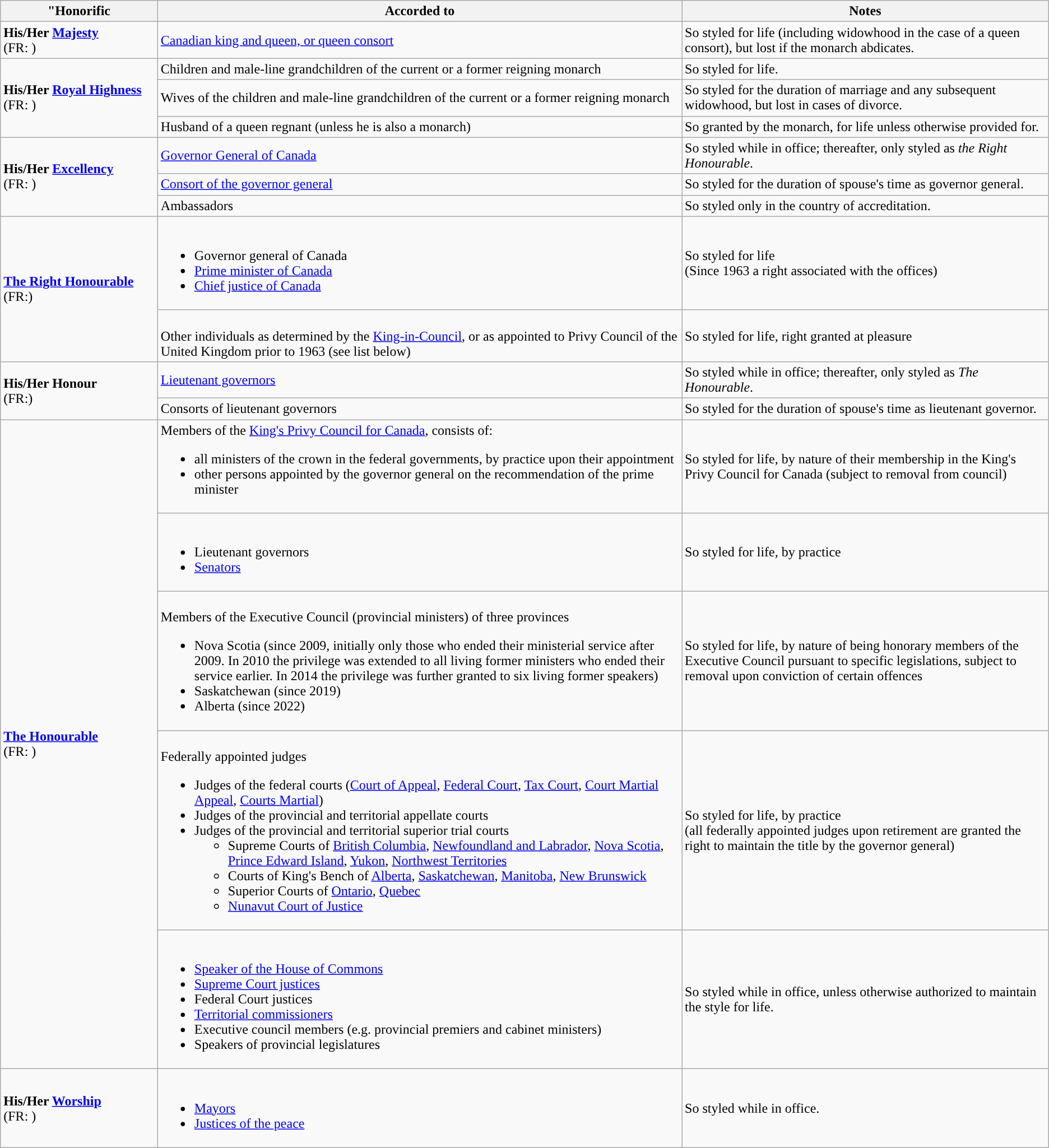<table class="wikitable">
<tr>
<th style="width: 15%;">"Honorific</th>
<th style="width: 50%;">Accorded to</th>
<th style="width: 35%;">Notes</th>
</tr>
<tr>
<td><strong>His/Her <a href='#'>Majesty</a></strong> <br>(FR: )</td>
<td><a href='#'>Canadian king and queen, or queen consort</a></td>
<td>So styled for life (including widowhood in the case of a queen consort), but lost if the monarch abdicates.</td>
</tr>
<tr>
<td rowspan=3><strong>His/Her <a href='#'>Royal Highness</a></strong><br>(FR: )</td>
<td>Children and male-line grandchildren of the current or a former reigning monarch</td>
<td>So styled for life.</td>
</tr>
<tr>
<td>Wives of the children and male-line grandchildren of the current or a former reigning monarch</td>
<td>So styled for the duration of marriage and any subsequent widowhood, but lost in cases of divorce.</td>
</tr>
<tr>
<td>Husband of a queen regnant (unless he is also a monarch)</td>
<td>So granted by the monarch, for life unless otherwise provided for.</td>
</tr>
<tr>
<td rowspan=3><strong>His/Her <a href='#'>Excellency</a></strong><br>(FR: )</td>
<td><a href='#'>Governor General of Canada</a></td>
<td>So styled while in office; thereafter, only styled as <em>the Right Honourable</em>.</td>
</tr>
<tr>
<td><a href='#'>Consort of the governor general</a></td>
<td>So styled for the duration of spouse's time as governor general.</td>
</tr>
<tr>
<td>Ambassadors</td>
<td>So styled only in the country of accreditation.</td>
</tr>
<tr>
<td rowspan=2><strong><a href='#'>The Right Honourable</a></strong><br>(FR:)</td>
<td><br><ul><li>Governor general of Canada</li><li><a href='#'>Prime minister of Canada</a></li><li><a href='#'>Chief justice of Canada</a></li></ul></td>
<td>So styled for life<br>(Since 1963 a right associated with the offices)</td>
</tr>
<tr>
<td><br>Other individuals as determined by the <a href='#'>King-in-Council</a>, or as appointed to Privy Council of the United Kingdom prior to 1963 (see list below)</td>
<td>So styled for life, right granted at pleasure</td>
</tr>
<tr>
<td rowspan=2><strong>His/Her Honour</strong><br>(FR:)</td>
<td><a href='#'>Lieutenant governors</a></td>
<td>So styled while in office; thereafter, only styled as <em>The Honourable</em>.</td>
</tr>
<tr>
<td>Consorts of lieutenant governors</td>
<td>So styled for the duration of spouse's time as lieutenant governor.</td>
</tr>
<tr>
<td rowspan=5><strong><a href='#'>The Honourable</a></strong><br>(FR: )</td>
<td>Members of the <a href='#'>King's Privy Council for Canada</a>, consists of:<br><ul><li>all ministers of the crown in the federal governments, by practice upon their appointment</li><li>other persons appointed by the governor general on the recommendation of the prime minister</li></ul></td>
<td>So styled for life, by nature of their membership in the King's Privy Council for Canada (subject to removal from council)</td>
</tr>
<tr>
<td><br><ul><li>Lieutenant governors</li><li><a href='#'>Senators</a></li></ul></td>
<td>So styled for life, by practice</td>
</tr>
<tr>
<td><br>Members of the Executive Council (provincial ministers) of three provinces<ul><li>Nova Scotia (since 2009, initially only those who ended their ministerial service after 2009. In 2010 the privilege was extended to all living former ministers who ended their service earlier. In 2014 the privilege was further granted to six living former speakers)</li><li>Saskatchewan (since 2019)</li><li>Alberta (since 2022) </li></ul></td>
<td>So styled for life, by nature of being honorary members of the Executive Council pursuant to specific legislations, subject to removal upon conviction of certain offences</td>
</tr>
<tr>
<td><br>Federally appointed judges<ul><li>Judges of the federal courts (<a href='#'>Court of Appeal</a>, <a href='#'>Federal Court</a>, <a href='#'>Tax Court</a>, <a href='#'>Court Martial Appeal</a>, <a href='#'>Courts Martial</a>)</li><li>Judges of the provincial and territorial appellate courts</li><li>Judges of the provincial and territorial superior trial courts<ul><li>Supreme Courts of <a href='#'>British Columbia</a>, <a href='#'>Newfoundland and Labrador</a>, <a href='#'>Nova Scotia</a>, <a href='#'>Prince Edward Island</a>, <a href='#'>Yukon</a>, <a href='#'>Northwest Territories</a></li><li>Courts of King's Bench of <a href='#'>Alberta</a>, <a href='#'>Saskatchewan</a>, <a href='#'>Manitoba</a>, <a href='#'>New Brunswick</a></li><li>Superior Courts of <a href='#'>Ontario</a>, <a href='#'>Quebec</a></li><li><a href='#'>Nunavut Court of Justice</a></li></ul></li></ul></td>
<td>So styled for life, by practice <br>(all federally appointed judges upon retirement are granted the right to maintain the title by the governor general)</td>
</tr>
<tr>
<td><br><ul><li><a href='#'>Speaker of the House of Commons</a></li><li><a href='#'>Supreme Court justices</a></li><li>Federal Court justices</li><li><a href='#'>Territorial commissioners</a></li><li>Executive council members (e.g. provincial premiers and cabinet ministers)</li><li>Speakers of provincial legislatures</li></ul></td>
<td>So styled while in office, unless otherwise authorized to maintain the style for life.</td>
</tr>
<tr>
<td><strong>His/Her <a href='#'>Worship</a></strong><br>(FR: )</td>
<td><br><ul><li><a href='#'>Mayors</a></li><li><a href='#'>Justices of the peace</a></li></ul></td>
<td>So styled while in office.</td>
</tr>
</table>
